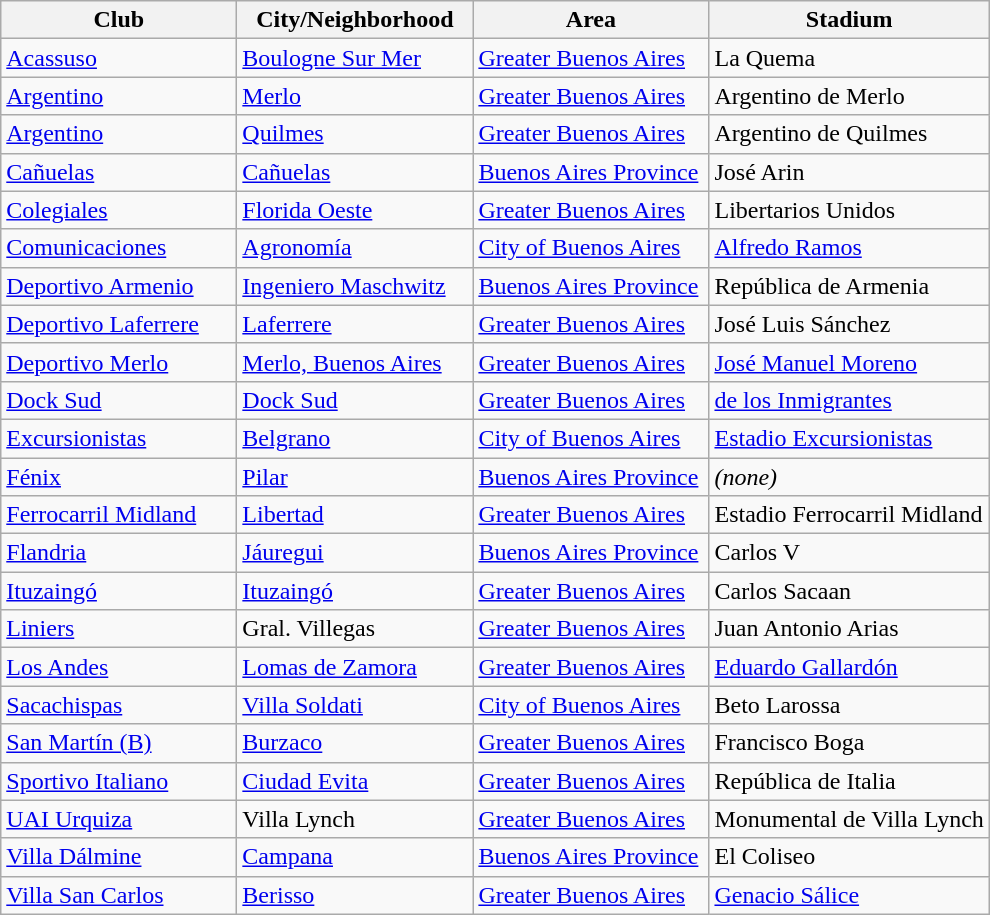<table class="wikitable sortable">
<tr>
<th width=150px>Club</th>
<th width=150px>City/Neighborhood</th>
<th width=150px>Area</th>
<th width= px>Stadium</th>
</tr>
<tr>
<td><a href='#'>Acassuso</a></td>
<td><a href='#'>Boulogne Sur Mer</a></td>
<td><a href='#'>Greater Buenos Aires</a></td>
<td>La Quema</td>
</tr>
<tr>
<td><a href='#'>Argentino</a></td>
<td><a href='#'>Merlo</a></td>
<td><a href='#'>Greater Buenos Aires</a></td>
<td>Argentino de Merlo</td>
</tr>
<tr>
<td><a href='#'>Argentino</a></td>
<td><a href='#'>Quilmes</a></td>
<td><a href='#'>Greater Buenos Aires</a></td>
<td>Argentino de Quilmes</td>
</tr>
<tr>
<td><a href='#'>Cañuelas</a></td>
<td><a href='#'>Cañuelas</a></td>
<td><a href='#'>Buenos Aires Province</a></td>
<td>José Arin</td>
</tr>
<tr>
<td><a href='#'>Colegiales</a></td>
<td><a href='#'>Florida Oeste</a></td>
<td><a href='#'>Greater Buenos Aires</a></td>
<td>Libertarios Unidos</td>
</tr>
<tr>
<td><a href='#'>Comunicaciones</a></td>
<td><a href='#'>Agronomía</a></td>
<td><a href='#'>City of Buenos Aires</a></td>
<td><a href='#'>Alfredo Ramos</a></td>
</tr>
<tr>
<td><a href='#'>Deportivo Armenio</a></td>
<td><a href='#'>Ingeniero Maschwitz</a></td>
<td><a href='#'>Buenos Aires Province</a></td>
<td>República de Armenia</td>
</tr>
<tr>
<td><a href='#'>Deportivo Laferrere</a></td>
<td><a href='#'>Laferrere</a></td>
<td><a href='#'>Greater Buenos Aires</a></td>
<td>José Luis Sánchez</td>
</tr>
<tr>
<td><a href='#'>Deportivo Merlo</a></td>
<td><a href='#'>Merlo, Buenos Aires</a></td>
<td><a href='#'>Greater Buenos Aires</a></td>
<td><a href='#'>José Manuel Moreno</a></td>
</tr>
<tr>
<td><a href='#'>Dock Sud</a></td>
<td><a href='#'>Dock Sud</a></td>
<td><a href='#'>Greater Buenos Aires</a></td>
<td><a href='#'>de los Inmigrantes</a></td>
</tr>
<tr>
<td><a href='#'>Excursionistas</a></td>
<td><a href='#'>Belgrano</a></td>
<td><a href='#'>City of Buenos Aires</a></td>
<td><a href='#'>Estadio Excursionistas</a></td>
</tr>
<tr>
<td><a href='#'>Fénix</a></td>
<td><a href='#'>Pilar</a></td>
<td><a href='#'>Buenos Aires Province</a></td>
<td><em>(none)</em></td>
</tr>
<tr>
<td><a href='#'>Ferrocarril Midland</a></td>
<td><a href='#'>Libertad</a></td>
<td><a href='#'>Greater Buenos Aires</a></td>
<td>Estadio Ferrocarril Midland</td>
</tr>
<tr>
<td><a href='#'>Flandria</a></td>
<td><a href='#'>Jáuregui</a></td>
<td><a href='#'>Buenos Aires Province</a></td>
<td>Carlos V</td>
</tr>
<tr>
<td><a href='#'>Ituzaingó</a></td>
<td><a href='#'>Ituzaingó</a></td>
<td><a href='#'>Greater Buenos Aires</a></td>
<td>Carlos Sacaan</td>
</tr>
<tr>
<td><a href='#'>Liniers</a></td>
<td>Gral. Villegas</td>
<td><a href='#'>Greater Buenos Aires</a></td>
<td>Juan Antonio Arias</td>
</tr>
<tr>
<td><a href='#'>Los Andes</a></td>
<td><a href='#'>Lomas de Zamora</a></td>
<td><a href='#'>Greater Buenos Aires</a></td>
<td><a href='#'>Eduardo Gallardón</a></td>
</tr>
<tr>
<td><a href='#'>Sacachispas</a></td>
<td><a href='#'>Villa Soldati</a></td>
<td><a href='#'>City of Buenos Aires</a></td>
<td>Beto Larossa</td>
</tr>
<tr>
<td><a href='#'>San Martín (B)</a></td>
<td><a href='#'>Burzaco</a></td>
<td><a href='#'>Greater Buenos Aires</a></td>
<td>Francisco Boga</td>
</tr>
<tr>
<td><a href='#'>Sportivo Italiano</a></td>
<td><a href='#'>Ciudad Evita</a></td>
<td><a href='#'>Greater Buenos Aires</a></td>
<td>República de Italia</td>
</tr>
<tr>
<td><a href='#'>UAI Urquiza</a></td>
<td>Villa Lynch</td>
<td><a href='#'>Greater Buenos Aires</a></td>
<td>Monumental de Villa Lynch</td>
</tr>
<tr>
<td><a href='#'>Villa Dálmine</a></td>
<td><a href='#'>Campana</a></td>
<td><a href='#'>Buenos Aires Province</a></td>
<td>El Coliseo</td>
</tr>
<tr>
<td><a href='#'>Villa San Carlos</a></td>
<td><a href='#'>Berisso</a></td>
<td><a href='#'>Greater Buenos Aires</a></td>
<td><a href='#'>Genacio Sálice</a></td>
</tr>
</table>
